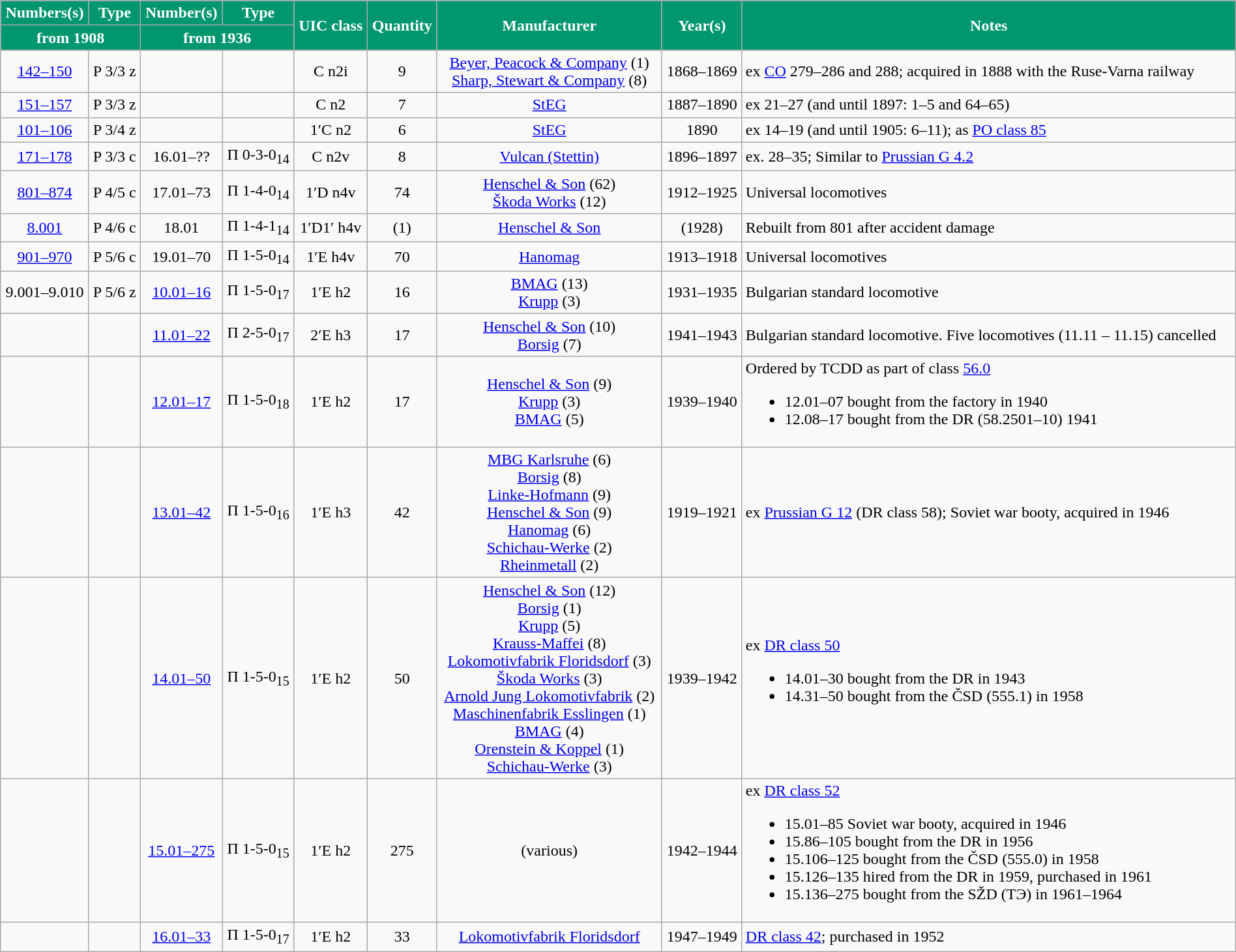<table class="wikitable"  width="100%" style=text-align:center>
<tr>
<th style="color:white; background:#00966E">Numbers(s)</th>
<th style="color:white; background:#00966E">Type</th>
<th style="color:white; background:#00966E">Number(s)</th>
<th style="color:white; background:#00966E">Type</th>
<th style="color:white; background:#00966E" rowspan="2">UIC class</th>
<th style="color:white; background:#00966E" rowspan="2">Quantity</th>
<th style="color:white; background:#00966E" rowspan="2">Manufacturer</th>
<th style="color:white; background:#00966E" rowspan="2">Year(s)</th>
<th style="color:white; background:#00966E" rowspan="2">Notes</th>
</tr>
<tr>
<th style="color:white; background:#00966E" colspan="2">from 1908</th>
<th style="color:white; background:#00966E" colspan="2">from 1936</th>
</tr>
<tr>
<td><a href='#'>142–150</a></td>
<td>P 3/3 z</td>
<td></td>
<td></td>
<td>C n2i</td>
<td>9</td>
<td><a href='#'>Beyer, Peacock & Company</a> (1)<br><a href='#'>Sharp, Stewart & Company</a> (8)</td>
<td>1868–1869</td>
<td align=left>ex <a href='#'>CO</a> 279–286 and 288; acquired in 1888 with the Ruse-Varna railway</td>
</tr>
<tr>
<td><a href='#'>151–157</a></td>
<td>P 3/3 z</td>
<td></td>
<td></td>
<td>C n2</td>
<td>7</td>
<td><a href='#'>StEG</a></td>
<td>1887–1890</td>
<td align=left>ex 21–27 (and until 1897: 1–5 and 64–65)</td>
</tr>
<tr>
<td><a href='#'>101–106</a></td>
<td>P 3/4 z</td>
<td></td>
<td></td>
<td>1′C n2</td>
<td>6</td>
<td><a href='#'>StEG</a></td>
<td>1890</td>
<td align=left>ex 14–19 (and until 1905: 6–11); as <a href='#'>PO class 85</a></td>
</tr>
<tr>
<td><a href='#'>171–178</a></td>
<td>P 3/3 c</td>
<td>16.01–??</td>
<td>П 0-3-0<sub>14</sub></td>
<td>C n2v</td>
<td>8</td>
<td><a href='#'>Vulcan (Stettin)</a></td>
<td>1896–1897</td>
<td align=left>ex. 28–35; Similar to <a href='#'>Prussian G 4.2</a></td>
</tr>
<tr>
<td><a href='#'>801–874</a></td>
<td>P 4/5 c</td>
<td>17.01–73</td>
<td>П 1-4-0<sub>14</sub></td>
<td>1′D n4v</td>
<td>74</td>
<td><a href='#'>Henschel & Son</a> (62)<br><a href='#'>Škoda Works</a> (12)</td>
<td>1912–1925</td>
<td align=left>Universal locomotives</td>
</tr>
<tr>
<td><a href='#'>8.001</a></td>
<td>P 4/6 c</td>
<td>18.01</td>
<td>П 1-4-1<sub>14</sub></td>
<td>1′D1′ h4v</td>
<td>(1)</td>
<td><a href='#'>Henschel & Son</a></td>
<td>(1928)</td>
<td align=left>Rebuilt from 801 after accident damage</td>
</tr>
<tr>
<td><a href='#'>901–970</a></td>
<td>P 5/6 c</td>
<td>19.01–70</td>
<td>П 1-5-0<sub>14</sub></td>
<td>1′E h4v</td>
<td>70</td>
<td><a href='#'>Hanomag</a></td>
<td>1913–1918</td>
<td align=left>Universal locomotives</td>
</tr>
<tr>
<td>9.001–9.010</td>
<td>P 5/6 z</td>
<td><a href='#'>10.01–16</a></td>
<td>П 1-5-0<sub>17</sub></td>
<td>1′E h2</td>
<td>16</td>
<td><a href='#'>BMAG</a> (13)<br><a href='#'>Krupp</a> (3)</td>
<td>1931–1935</td>
<td align=left>Bulgarian standard locomotive</td>
</tr>
<tr>
<td></td>
<td></td>
<td><a href='#'>11.01–22</a></td>
<td>П 2-5-0<sub>17</sub></td>
<td>2′E h3</td>
<td>17</td>
<td><a href='#'>Henschel & Son</a> (10)<br><a href='#'>Borsig</a> (7)</td>
<td>1941–1943</td>
<td align=left>Bulgarian standard locomotive. Five locomotives (11.11 – 11.15) cancelled</td>
</tr>
<tr>
<td></td>
<td></td>
<td><a href='#'>12.01–17</a></td>
<td>П 1-5-0<sub>18</sub></td>
<td>1′E h2</td>
<td>17</td>
<td><a href='#'>Henschel & Son</a> (9)<br><a href='#'>Krupp</a> (3)<br><a href='#'>BMAG</a> (5)</td>
<td>1939–1940</td>
<td align=left>Ordered by TCDD as part of class <a href='#'>56.0</a><br><ul><li>12.01–07 bought from the factory in 1940</li><li>12.08–17 bought from the DR (58.2501–10) 1941</li></ul></td>
</tr>
<tr>
<td></td>
<td></td>
<td><a href='#'>13.01–42</a></td>
<td>П 1-5-0<sub>16</sub></td>
<td>1′E h3</td>
<td>42</td>
<td><a href='#'>MBG Karlsruhe</a> (6)<br><a href='#'>Borsig</a> (8)<br><a href='#'>Linke-Hofmann</a> (9)<br><a href='#'>Henschel & Son</a> (9)<br><a href='#'>Hanomag</a> (6)<br><a href='#'>Schichau-Werke</a> (2)<br><a href='#'>Rheinmetall</a> (2)</td>
<td>1919–1921</td>
<td align=left>ex <a href='#'>Prussian G 12</a> (DR class 58); Soviet war booty, acquired in 1946</td>
</tr>
<tr>
<td></td>
<td></td>
<td><a href='#'>14.01–50</a></td>
<td>П 1-5-0<sub>15</sub></td>
<td>1′E h2</td>
<td>50</td>
<td><a href='#'>Henschel & Son</a> (12)<br><a href='#'>Borsig</a> (1)<br><a href='#'>Krupp</a> (5)<br><a href='#'>Krauss-Maffei</a> (8)<br><a href='#'>Lokomotivfabrik Floridsdorf</a> (3)<br><a href='#'>Škoda Works</a> (3)<br><a href='#'>Arnold Jung Lokomotivfabrik</a> (2)<br><a href='#'>Maschinenfabrik Esslingen</a> (1)<br><a href='#'>BMAG</a> (4)<br><a href='#'>Orenstein & Koppel</a> (1)<br><a href='#'>Schichau-Werke</a> (3)</td>
<td>1939–1942</td>
<td align=left>ex <a href='#'>DR class 50</a><br><ul><li>14.01–30 bought from the DR in 1943</li><li>14.31–50 bought from the ČSD (555.1) in 1958</li></ul></td>
</tr>
<tr>
<td></td>
<td></td>
<td><a href='#'>15.01–275</a></td>
<td>П 1-5-0<sub>15</sub></td>
<td>1′E h2</td>
<td>275</td>
<td>(various)</td>
<td>1942–1944</td>
<td align=left>ex <a href='#'>DR class 52</a><br><ul><li>15.01–85 Soviet war booty, acquired in 1946</li><li>15.86–105 bought from the DR in 1956</li><li>15.106–125 bought from the ČSD (555.0) in 1958</li><li>15.126–135 hired from the DR in 1959, purchased in 1961</li><li>15.136–275 bought from the SŽD (ТЭ) in 1961–1964</li></ul></td>
</tr>
<tr>
<td></td>
<td></td>
<td><a href='#'>16.01–33</a></td>
<td>П 1-5-0<sub>17</sub></td>
<td>1′E h2</td>
<td>33</td>
<td><a href='#'>Lokomotivfabrik Floridsdorf</a></td>
<td>1947–1949</td>
<td align=left><a href='#'>DR class 42</a>; purchased in 1952</td>
</tr>
</table>
